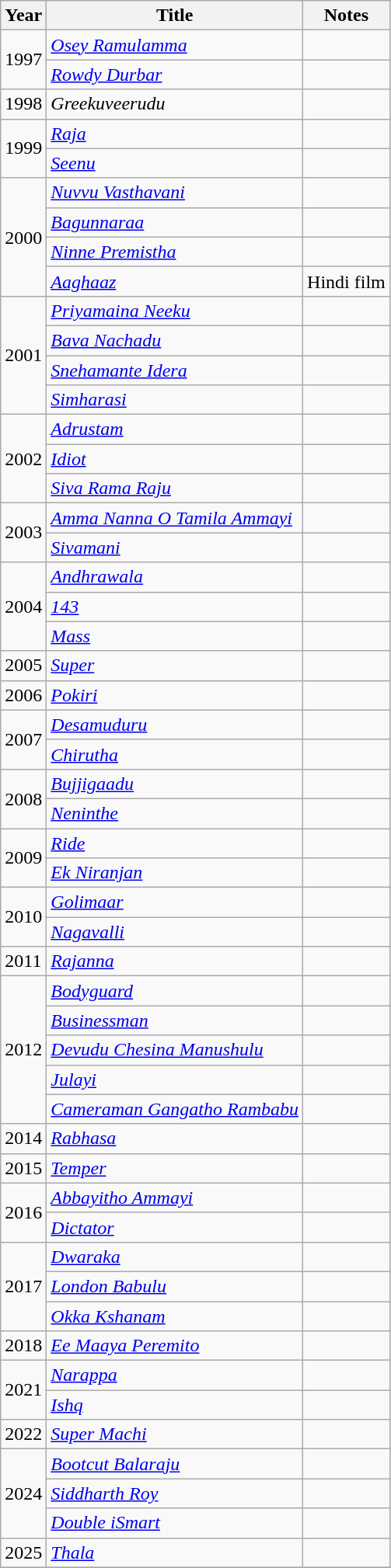<table class="wikitable">
<tr>
<th>Year</th>
<th>Title</th>
<th>Notes</th>
</tr>
<tr>
<td rowspan="2">1997</td>
<td><em><a href='#'>Osey Ramulamma</a></em></td>
<td></td>
</tr>
<tr>
<td><em><a href='#'>Rowdy Durbar</a></em></td>
</tr>
<tr>
<td rowspan="1">1998</td>
<td><em>Greekuveerudu</em></td>
<td></td>
</tr>
<tr>
<td rowspan="2">1999</td>
<td><em><a href='#'>Raja</a></em></td>
<td></td>
</tr>
<tr>
<td><em><a href='#'>Seenu</a></em></td>
<td></td>
</tr>
<tr>
<td rowspan="4">2000</td>
<td><em><a href='#'>Nuvvu Vasthavani</a></em></td>
<td></td>
</tr>
<tr>
<td><em><a href='#'>Bagunnaraa</a></em></td>
<td></td>
</tr>
<tr>
<td><em><a href='#'>Ninne Premistha</a></em></td>
<td></td>
</tr>
<tr>
<td><em><a href='#'>Aaghaaz</a></em></td>
<td>Hindi film</td>
</tr>
<tr>
<td rowspan="4">2001</td>
<td><em><a href='#'>Priyamaina Neeku</a></em></td>
<td></td>
</tr>
<tr>
<td><em><a href='#'>Bava Nachadu</a></em></td>
<td></td>
</tr>
<tr>
<td><em><a href='#'>Snehamante Idera</a></em></td>
<td></td>
</tr>
<tr>
<td><em><a href='#'>Simharasi</a></em></td>
<td></td>
</tr>
<tr>
<td rowspan="3">2002</td>
<td><em><a href='#'>Adrustam</a></em></td>
<td></td>
</tr>
<tr>
<td><em><a href='#'>Idiot</a></em></td>
<td></td>
</tr>
<tr>
<td><em><a href='#'>Siva Rama Raju</a></em></td>
<td></td>
</tr>
<tr>
<td rowspan="2">2003</td>
<td><em><a href='#'>Amma Nanna O Tamila Ammayi</a></em></td>
<td></td>
</tr>
<tr>
<td><em><a href='#'>Sivamani</a></em></td>
<td></td>
</tr>
<tr>
<td rowspan="3">2004</td>
<td><em><a href='#'>Andhrawala</a></em></td>
<td></td>
</tr>
<tr>
<td><em><a href='#'>143</a></em></td>
<td></td>
</tr>
<tr>
<td><em><a href='#'>Mass</a></em></td>
<td></td>
</tr>
<tr>
<td>2005</td>
<td><em><a href='#'>Super</a></em></td>
<td></td>
</tr>
<tr>
<td>2006</td>
<td><em><a href='#'>Pokiri</a></em></td>
<td></td>
</tr>
<tr>
<td rowspan="2">2007</td>
<td><em><a href='#'>Desamuduru</a></em></td>
<td></td>
</tr>
<tr>
<td><em><a href='#'>Chirutha</a></em></td>
<td></td>
</tr>
<tr>
<td rowspan="2">2008</td>
<td><em><a href='#'>Bujjigaadu</a></em></td>
<td></td>
</tr>
<tr>
<td><em><a href='#'>Neninthe</a></em></td>
<td></td>
</tr>
<tr>
<td rowspan="2">2009</td>
<td><em><a href='#'>Ride</a></em></td>
<td></td>
</tr>
<tr>
<td><em><a href='#'>Ek Niranjan</a></em></td>
<td></td>
</tr>
<tr>
<td rowspan="2">2010</td>
<td><em><a href='#'>Golimaar</a></em></td>
<td></td>
</tr>
<tr>
<td><em><a href='#'>Nagavalli</a></em></td>
<td></td>
</tr>
<tr>
<td>2011</td>
<td><em><a href='#'>Rajanna</a></em></td>
<td></td>
</tr>
<tr>
<td rowspan="5">2012</td>
<td><em><a href='#'>Bodyguard</a></em></td>
<td></td>
</tr>
<tr>
<td><em><a href='#'> Businessman</a></em></td>
<td></td>
</tr>
<tr>
<td><em><a href='#'>Devudu Chesina Manushulu</a></em></td>
<td></td>
</tr>
<tr>
<td><em><a href='#'>Julayi</a></em></td>
<td></td>
</tr>
<tr>
<td><em><a href='#'>Cameraman Gangatho Rambabu</a></em></td>
<td></td>
</tr>
<tr>
<td>2014</td>
<td><em><a href='#'>Rabhasa</a></em></td>
<td></td>
</tr>
<tr>
<td>2015</td>
<td><em><a href='#'>Temper</a></em></td>
<td></td>
</tr>
<tr>
<td rowspan="2">2016</td>
<td><em><a href='#'>Abbayitho Ammayi</a></em></td>
<td></td>
</tr>
<tr>
<td><em><a href='#'>Dictator</a></em></td>
<td></td>
</tr>
<tr>
<td rowspan="3">2017</td>
<td><em><a href='#'>Dwaraka</a></em></td>
<td></td>
</tr>
<tr>
<td><em><a href='#'>London Babulu</a></em></td>
<td></td>
</tr>
<tr>
<td><em><a href='#'>Okka Kshanam</a></em></td>
<td></td>
</tr>
<tr>
<td>2018</td>
<td><em><a href='#'>Ee Maaya Peremito</a></em></td>
<td></td>
</tr>
<tr>
<td rowspan="2">2021</td>
<td><em><a href='#'>Narappa</a></em></td>
<td></td>
</tr>
<tr>
<td><em><a href='#'>Ishq</a></em></td>
<td></td>
</tr>
<tr>
<td>2022</td>
<td><em><a href='#'>Super Machi</a></em></td>
<td></td>
</tr>
<tr>
<td rowspan="3">2024</td>
<td><em><a href='#'>Bootcut Balaraju</a></em></td>
<td></td>
</tr>
<tr>
<td><em><a href='#'>Siddharth Roy</a></em></td>
<td></td>
</tr>
<tr>
<td><em><a href='#'>Double iSmart</a></em></td>
<td></td>
</tr>
<tr>
<td>2025</td>
<td><a href='#'><em>Thala</em></a></td>
<td></td>
</tr>
<tr>
</tr>
</table>
